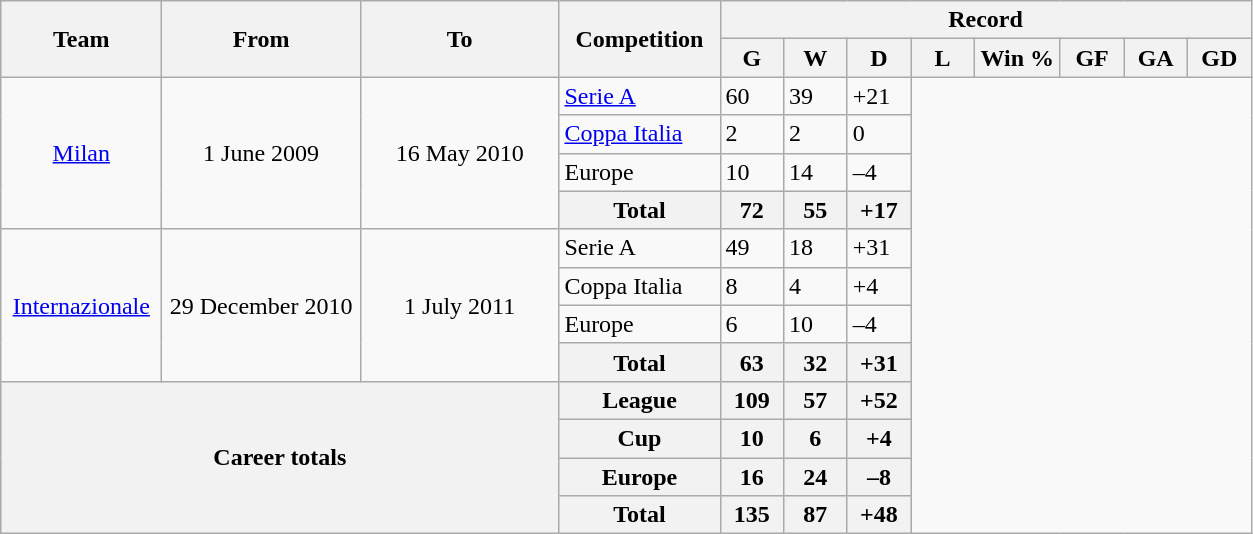<table class="wikitable" style="text-align: center">
<tr>
<th rowspan="2" width="100">Team</th>
<th rowspan="2" width="125">From</th>
<th rowspan="2" width="125">To</th>
<th rowspan="2" width="100">Competition</th>
<th colspan="8">Record</th>
</tr>
<tr>
<th width="35">G</th>
<th width="35">W</th>
<th width="35">D</th>
<th width="35">L</th>
<th width="50">Win %</th>
<th width="35">GF</th>
<th width="35">GA</th>
<th width="35">GD</th>
</tr>
<tr>
<td rowspan="4"><a href='#'>Milan</a></td>
<td rowspan="4">1 June 2009</td>
<td rowspan="4">16 May 2010</td>
<td align="left"><a href='#'>Serie A</a><br></td>
<td align="left">60</td>
<td align="left">39</td>
<td align="left">+21</td>
</tr>
<tr>
<td align="left"><a href='#'>Coppa Italia</a><br></td>
<td align="left">2</td>
<td align="left">2</td>
<td align="left">0</td>
</tr>
<tr>
<td align="left">Europe<br></td>
<td align="left">10</td>
<td align="left">14</td>
<td align="left">–4</td>
</tr>
<tr>
<th>Total<br></th>
<th align="left">72</th>
<th align="left">55</th>
<th align="left">+17</th>
</tr>
<tr>
<td rowspan="4"><a href='#'>Internazionale</a></td>
<td rowspan="4">29 December 2010</td>
<td rowspan="4">1 July 2011</td>
<td align="left">Serie A<br></td>
<td align="left">49</td>
<td align="left">18</td>
<td align="left">+31</td>
</tr>
<tr>
<td align="left">Coppa Italia<br></td>
<td align="left">8</td>
<td align="left">4</td>
<td align="left">+4</td>
</tr>
<tr>
<td align="left">Europe<br></td>
<td align="left">6</td>
<td align="left">10</td>
<td align="left">–4</td>
</tr>
<tr>
<th>Total<br></th>
<th align="left">63</th>
<th align="left">32</th>
<th align="left">+31</th>
</tr>
<tr>
<th rowspan="4" colspan="3">Career totals</th>
<th>League<br></th>
<th align="left">109</th>
<th align="left">57</th>
<th align="left">+52</th>
</tr>
<tr>
<th>Cup<br></th>
<th align="left">10</th>
<th align="left">6</th>
<th align="left">+4</th>
</tr>
<tr>
<th>Europe<br></th>
<th align="left">16</th>
<th align="left">24</th>
<th align="left">–8</th>
</tr>
<tr>
<th>Total<br></th>
<th align="left">135</th>
<th align="left">87</th>
<th align="left">+48</th>
</tr>
</table>
